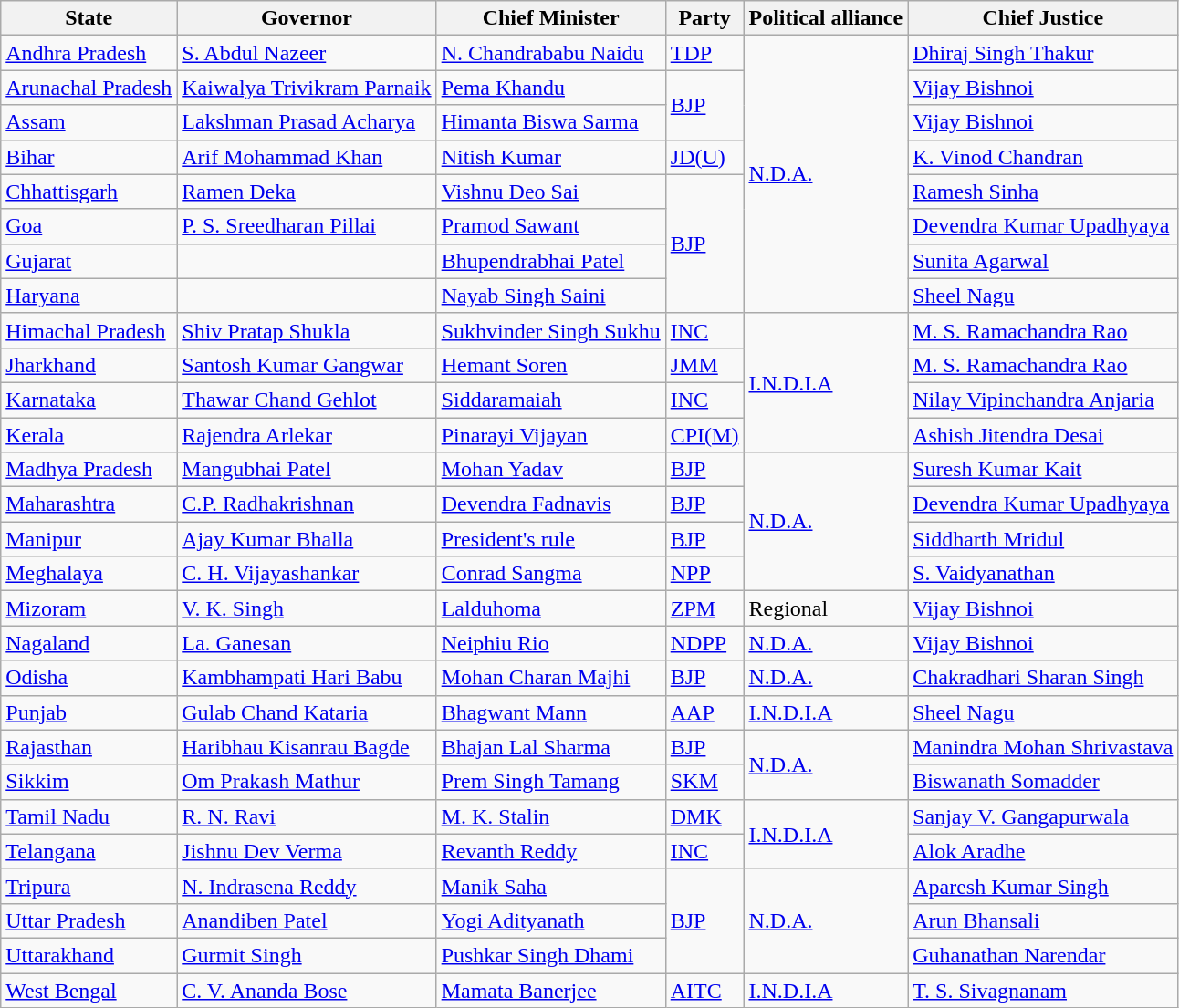<table class="wikitable sortable mw-collapsible">
<tr>
<th>State</th>
<th>Governor</th>
<th>Chief Minister</th>
<th>Party</th>
<th>Political alliance</th>
<th>Chief Justice</th>
</tr>
<tr>
<td><a href='#'>Andhra Pradesh</a></td>
<td><a href='#'>S. Abdul Nazeer</a></td>
<td><a href='#'>N. Chandrababu Naidu</a></td>
<td><a href='#'>TDP</a></td>
<td rowspan="8"><a href='#'>N.D.A.</a></td>
<td><a href='#'>Dhiraj Singh Thakur</a></td>
</tr>
<tr>
<td><a href='#'>Arunachal Pradesh</a></td>
<td><a href='#'>Kaiwalya Trivikram Parnaik</a></td>
<td><a href='#'>Pema Khandu</a></td>
<td rowspan="2"><a href='#'>BJP</a></td>
<td><a href='#'>Vijay Bishnoi</a></td>
</tr>
<tr>
<td><a href='#'>Assam</a></td>
<td><a href='#'>Lakshman Prasad Acharya</a></td>
<td><a href='#'>Himanta Biswa Sarma</a></td>
<td><a href='#'>Vijay Bishnoi</a></td>
</tr>
<tr>
<td><a href='#'>Bihar</a></td>
<td><a href='#'>Arif Mohammad Khan</a></td>
<td><a href='#'>Nitish Kumar</a></td>
<td><a href='#'>JD(U)</a></td>
<td><a href='#'>K. Vinod Chandran</a></td>
</tr>
<tr>
<td><a href='#'>Chhattisgarh</a></td>
<td><a href='#'>Ramen Deka</a></td>
<td><a href='#'>Vishnu Deo Sai</a></td>
<td rowspan="4"><a href='#'>BJP</a></td>
<td><a href='#'>Ramesh Sinha</a></td>
</tr>
<tr>
<td><a href='#'>Goa</a></td>
<td><a href='#'>P. S. Sreedharan Pillai</a></td>
<td><a href='#'>Pramod Sawant</a></td>
<td><a href='#'>Devendra Kumar Upadhyaya</a></td>
</tr>
<tr>
<td><a href='#'>Gujarat</a></td>
<td></td>
<td><a href='#'>Bhupendrabhai Patel</a></td>
<td><a href='#'>Sunita Agarwal</a></td>
</tr>
<tr>
<td><a href='#'>Haryana</a></td>
<td></td>
<td><a href='#'>Nayab Singh Saini</a></td>
<td><a href='#'>Sheel Nagu</a></td>
</tr>
<tr>
<td><a href='#'>Himachal Pradesh</a></td>
<td><a href='#'>Shiv Pratap Shukla</a></td>
<td><a href='#'>Sukhvinder Singh Sukhu</a></td>
<td><a href='#'>INC</a></td>
<td rowspan="4"><a href='#'>I.N.D.I.A</a></td>
<td><a href='#'>M. S. Ramachandra Rao</a></td>
</tr>
<tr>
<td><a href='#'>Jharkhand</a></td>
<td><a href='#'>Santosh Kumar Gangwar</a></td>
<td><a href='#'>Hemant Soren</a></td>
<td><a href='#'>JMM</a></td>
<td><a href='#'>M. S. Ramachandra Rao</a></td>
</tr>
<tr>
<td><a href='#'>Karnataka</a></td>
<td><a href='#'>Thawar Chand Gehlot</a></td>
<td><a href='#'>Siddaramaiah</a></td>
<td><a href='#'>INC</a></td>
<td><a href='#'>Nilay Vipinchandra Anjaria</a></td>
</tr>
<tr>
<td><a href='#'>Kerala</a></td>
<td><a href='#'>Rajendra Arlekar</a></td>
<td><a href='#'>Pinarayi Vijayan</a></td>
<td><a href='#'>CPI(M)</a></td>
<td><a href='#'>Ashish Jitendra Desai</a></td>
</tr>
<tr>
<td><a href='#'>Madhya Pradesh</a></td>
<td><a href='#'>Mangubhai Patel</a></td>
<td><a href='#'>Mohan Yadav</a></td>
<td><a href='#'>BJP</a></td>
<td rowspan="4"><a href='#'>N.D.A.</a></td>
<td><a href='#'>Suresh Kumar Kait</a></td>
</tr>
<tr>
<td><a href='#'>Maharashtra</a></td>
<td><a href='#'>C.P. Radhakrishnan</a></td>
<td><a href='#'>Devendra Fadnavis</a></td>
<td><a href='#'>BJP</a></td>
<td><a href='#'>Devendra Kumar Upadhyaya</a></td>
</tr>
<tr>
<td><a href='#'>Manipur</a></td>
<td><a href='#'>Ajay Kumar Bhalla</a></td>
<td><a href='#'>President's rule</a></td>
<td><a href='#'>BJP</a></td>
<td><a href='#'>Siddharth Mridul</a></td>
</tr>
<tr>
<td><a href='#'>Meghalaya</a></td>
<td><a href='#'>C. H. Vijayashankar</a></td>
<td><a href='#'>Conrad Sangma</a></td>
<td><a href='#'>NPP</a></td>
<td><a href='#'>S. Vaidyanathan</a></td>
</tr>
<tr>
<td><a href='#'>Mizoram</a></td>
<td><a href='#'>V. K. Singh</a></td>
<td><a href='#'>Lalduhoma</a></td>
<td><a href='#'>ZPM</a></td>
<td>Regional</td>
<td><a href='#'>Vijay Bishnoi</a></td>
</tr>
<tr>
<td><a href='#'>Nagaland</a></td>
<td><a href='#'>La. Ganesan</a></td>
<td><a href='#'>Neiphiu Rio</a></td>
<td><a href='#'>NDPP</a></td>
<td><a href='#'>N.D.A.</a></td>
<td><a href='#'>Vijay Bishnoi</a></td>
</tr>
<tr>
<td><a href='#'>Odisha</a></td>
<td><a href='#'>Kambhampati Hari Babu</a></td>
<td><a href='#'>Mohan Charan Majhi</a></td>
<td><a href='#'>BJP</a></td>
<td><a href='#'>N.D.A.</a></td>
<td><a href='#'>Chakradhari Sharan Singh</a></td>
</tr>
<tr>
<td><a href='#'>Punjab</a></td>
<td><a href='#'>Gulab Chand Kataria</a></td>
<td><a href='#'>Bhagwant Mann</a></td>
<td><a href='#'>AAP</a></td>
<td><a href='#'>I.N.D.I.A</a></td>
<td><a href='#'>Sheel Nagu</a></td>
</tr>
<tr>
<td><a href='#'>Rajasthan</a></td>
<td><a href='#'>Haribhau Kisanrau Bagde</a></td>
<td><a href='#'>Bhajan Lal Sharma</a></td>
<td><a href='#'>BJP</a></td>
<td rowspan="2"><a href='#'>N.D.A.</a></td>
<td><a href='#'>Manindra Mohan Shrivastava</a></td>
</tr>
<tr>
<td><a href='#'>Sikkim</a></td>
<td><a href='#'>Om Prakash Mathur</a></td>
<td><a href='#'>Prem Singh Tamang</a></td>
<td><a href='#'>SKM</a></td>
<td><a href='#'>Biswanath Somadder</a></td>
</tr>
<tr>
<td><a href='#'>Tamil Nadu</a></td>
<td><a href='#'>R. N. Ravi</a></td>
<td><a href='#'>M. K. Stalin</a></td>
<td><a href='#'>DMK</a></td>
<td rowspan="2"><a href='#'>I.N.D.I.A</a></td>
<td><a href='#'>Sanjay V. Gangapurwala</a></td>
</tr>
<tr>
<td><a href='#'>Telangana</a></td>
<td><a href='#'>Jishnu Dev Verma</a></td>
<td><a href='#'>Revanth Reddy</a></td>
<td><a href='#'>INC</a></td>
<td><a href='#'>Alok Aradhe</a></td>
</tr>
<tr>
<td><a href='#'>Tripura</a></td>
<td><a href='#'>N. Indrasena Reddy</a></td>
<td><a href='#'>Manik Saha</a></td>
<td rowspan="3"><a href='#'>BJP</a></td>
<td rowspan="3"><a href='#'>N.D.A.</a></td>
<td><a href='#'>Aparesh Kumar Singh</a></td>
</tr>
<tr>
<td><a href='#'>Uttar Pradesh</a></td>
<td><a href='#'>Anandiben Patel</a></td>
<td><a href='#'>Yogi Adityanath</a></td>
<td><a href='#'>Arun Bhansali</a></td>
</tr>
<tr>
<td><a href='#'>Uttarakhand</a></td>
<td><a href='#'>Gurmit Singh</a></td>
<td><a href='#'>Pushkar Singh Dhami</a></td>
<td><a href='#'>Guhanathan Narendar</a></td>
</tr>
<tr>
<td><a href='#'>West Bengal</a></td>
<td><a href='#'>C. V. Ananda Bose</a></td>
<td><a href='#'>Mamata Banerjee</a></td>
<td><a href='#'>AITC</a></td>
<td><a href='#'>I.N.D.I.A</a></td>
<td><a href='#'>T. S. Sivagnanam</a></td>
</tr>
</table>
